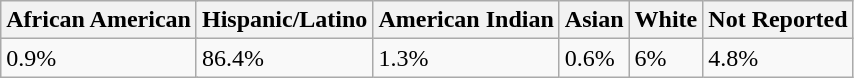<table class="wikitable">
<tr>
<th colspan="3">African American</th>
<th>Hispanic/Latino</th>
<th>American Indian</th>
<th>Asian</th>
<th>White</th>
<th>Not Reported</th>
</tr>
<tr>
<td colspan="3">0.9%</td>
<td>86.4%</td>
<td>1.3%</td>
<td>0.6%</td>
<td>6%</td>
<td>4.8%</td>
</tr>
</table>
